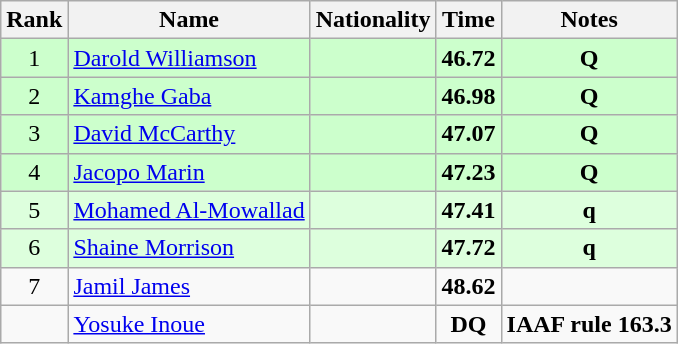<table class="wikitable sortable" style="text-align:center">
<tr>
<th>Rank</th>
<th>Name</th>
<th>Nationality</th>
<th>Time</th>
<th>Notes</th>
</tr>
<tr bgcolor=ccffcc>
<td>1</td>
<td align=left><a href='#'>Darold Williamson</a></td>
<td align=left></td>
<td><strong>46.72</strong></td>
<td><strong>Q</strong></td>
</tr>
<tr bgcolor=ccffcc>
<td>2</td>
<td align=left><a href='#'>Kamghe Gaba</a></td>
<td align=left></td>
<td><strong>46.98</strong></td>
<td><strong>Q</strong></td>
</tr>
<tr bgcolor=ccffcc>
<td>3</td>
<td align=left><a href='#'>David McCarthy</a></td>
<td align=left></td>
<td><strong>47.07</strong></td>
<td><strong>Q</strong></td>
</tr>
<tr bgcolor=ccffcc>
<td>4</td>
<td align=left><a href='#'>Jacopo Marin</a></td>
<td align=left></td>
<td><strong>47.23</strong></td>
<td><strong>Q</strong></td>
</tr>
<tr bgcolor=ddffdd>
<td>5</td>
<td align=left><a href='#'>Mohamed Al-Mowallad</a></td>
<td align=left></td>
<td><strong>47.41</strong></td>
<td><strong>q</strong></td>
</tr>
<tr bgcolor=ddffdd>
<td>6</td>
<td align=left><a href='#'>Shaine Morrison</a></td>
<td align=left></td>
<td><strong>47.72</strong></td>
<td><strong>q</strong></td>
</tr>
<tr>
<td>7</td>
<td align=left><a href='#'>Jamil James</a></td>
<td align=left></td>
<td><strong>48.62</strong></td>
<td></td>
</tr>
<tr>
<td></td>
<td align=left><a href='#'>Yosuke Inoue</a></td>
<td align=left></td>
<td><strong>DQ</strong></td>
<td><strong>IAAF rule 163.3</strong></td>
</tr>
</table>
